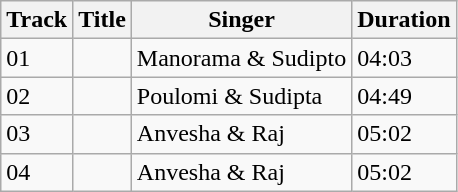<table class="wikitable sortable">
<tr>
<th>Track</th>
<th>Title</th>
<th>Singer</th>
<th>Duration</th>
</tr>
<tr>
<td>01</td>
<td></td>
<td>Manorama & Sudipto</td>
<td>04:03</td>
</tr>
<tr>
<td>02</td>
<td></td>
<td>Poulomi & Sudipta</td>
<td>04:49</td>
</tr>
<tr>
<td>03</td>
<td></td>
<td>Anvesha & Raj</td>
<td>05:02</td>
</tr>
<tr>
<td>04</td>
<td></td>
<td>Anvesha & Raj</td>
<td>05:02</td>
</tr>
</table>
